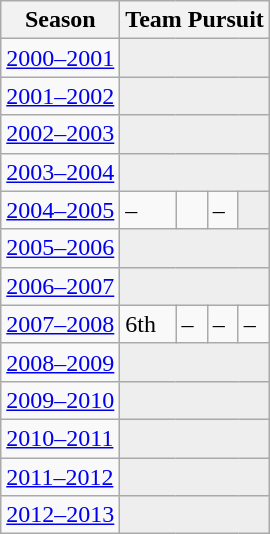<table class="wikitable" style="display: inline-table;">
<tr>
<th>Season</th>
<th colspan="4">Team Pursuit</th>
</tr>
<tr>
<td><a href='#'>2000–2001</a></td>
<td colspan="4" bgcolor=#EEEEEE></td>
</tr>
<tr>
<td><a href='#'>2001–2002</a></td>
<td colspan="4" bgcolor=#EEEEEE></td>
</tr>
<tr>
<td><a href='#'>2002–2003</a></td>
<td colspan="4" bgcolor=#EEEEEE></td>
</tr>
<tr>
<td><a href='#'>2003–2004</a></td>
<td colspan="4" bgcolor=#EEEEEE></td>
</tr>
<tr>
<td><a href='#'>2004–2005</a></td>
<td>–</td>
<td></td>
<td>–</td>
<td colspan="1" bgcolor=#EEEEEE></td>
</tr>
<tr>
<td><a href='#'>2005–2006</a></td>
<td colspan="4" bgcolor=#EEEEEE></td>
</tr>
<tr>
<td><a href='#'>2006–2007</a></td>
<td colspan="4" bgcolor=#EEEEEE></td>
</tr>
<tr>
<td><a href='#'>2007–2008</a></td>
<td>6th</td>
<td>–</td>
<td>–</td>
<td>–</td>
</tr>
<tr>
<td><a href='#'>2008–2009</a></td>
<td colspan="4" bgcolor=#EEEEEE></td>
</tr>
<tr>
<td><a href='#'>2009–2010</a></td>
<td colspan="4" bgcolor=#EEEEEE></td>
</tr>
<tr>
<td><a href='#'>2010–2011</a></td>
<td colspan="4" bgcolor=#EEEEEE></td>
</tr>
<tr>
<td><a href='#'>2011–2012</a></td>
<td colspan="4" bgcolor=#EEEEEE></td>
</tr>
<tr>
<td><a href='#'>2012–2013</a></td>
<td colspan="4" bgcolor=#EEEEEE></td>
</tr>
</table>
